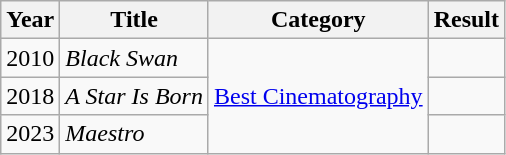<table class="wikitable">
<tr>
<th>Year</th>
<th>Title</th>
<th>Category</th>
<th>Result</th>
</tr>
<tr>
<td>2010</td>
<td><em>Black Swan</em></td>
<td rowspan=3><a href='#'>Best Cinematography</a></td>
<td></td>
</tr>
<tr>
<td>2018</td>
<td><em>A Star Is Born</em></td>
<td></td>
</tr>
<tr>
<td>2023</td>
<td><em>Maestro</em></td>
<td></td>
</tr>
</table>
